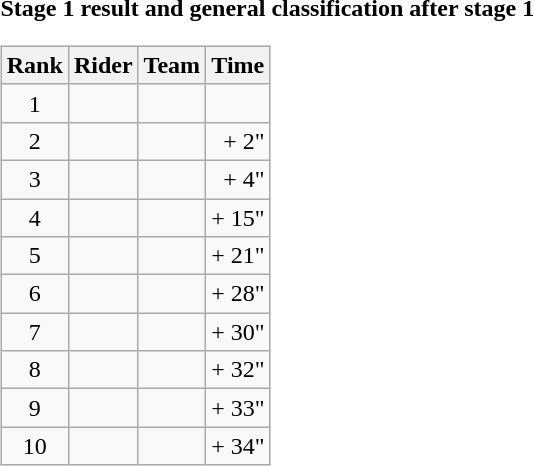<table>
<tr>
<td><strong>Stage 1 result and general classification after stage 1</strong><br><table class="wikitable">
<tr>
<th scope="col">Rank</th>
<th scope="col">Rider</th>
<th scope="col">Team</th>
<th scope="col">Time</th>
</tr>
<tr>
<td style="text-align:center;">1</td>
<td></td>
<td></td>
<td style="text-align:right;"></td>
</tr>
<tr>
<td style="text-align:center;">2</td>
<td></td>
<td></td>
<td style="text-align:right;">+ 2"</td>
</tr>
<tr>
<td style="text-align:center;">3</td>
<td></td>
<td></td>
<td style="text-align:right;">+ 4"</td>
</tr>
<tr>
<td style="text-align:center;">4</td>
<td></td>
<td></td>
<td style="text-align:right;">+ 15"</td>
</tr>
<tr>
<td style="text-align:center;">5</td>
<td></td>
<td></td>
<td style="text-align:right;">+ 21"</td>
</tr>
<tr>
<td style="text-align:center;">6</td>
<td></td>
<td></td>
<td style="text-align:right;">+ 28"</td>
</tr>
<tr>
<td style="text-align:center;">7</td>
<td></td>
<td></td>
<td style="text-align:right;">+ 30"</td>
</tr>
<tr>
<td style="text-align:center;">8</td>
<td></td>
<td></td>
<td style="text-align:right;">+ 32"</td>
</tr>
<tr>
<td style="text-align:center;">9</td>
<td></td>
<td></td>
<td style="text-align:right;">+ 33"</td>
</tr>
<tr>
<td style="text-align:center;">10</td>
<td></td>
<td></td>
<td style="text-align:right;">+ 34"</td>
</tr>
</table>
</td>
</tr>
</table>
